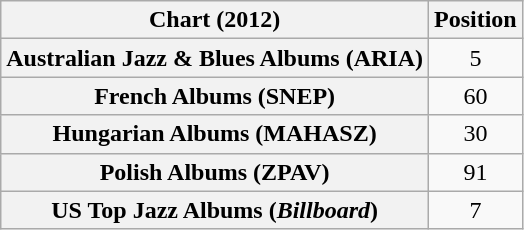<table class="wikitable sortable plainrowheaders" style="text-align:center">
<tr>
<th scope="col">Chart (2012)</th>
<th scope="col">Position</th>
</tr>
<tr>
<th scope="row">Australian Jazz & Blues Albums (ARIA)</th>
<td>5</td>
</tr>
<tr>
<th scope="row">French Albums (SNEP)</th>
<td>60</td>
</tr>
<tr>
<th scope="row">Hungarian Albums (MAHASZ)</th>
<td>30</td>
</tr>
<tr>
<th scope="row">Polish Albums (ZPAV)</th>
<td>91</td>
</tr>
<tr>
<th scope="row">US Top Jazz Albums (<em>Billboard</em>)</th>
<td>7</td>
</tr>
</table>
